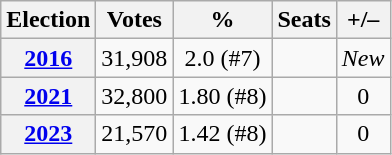<table class="wikitable sortable" style="text-align:center;">
<tr>
<th>Election</th>
<th>Votes</th>
<th>%</th>
<th>Seats</th>
<th>+/–</th>
</tr>
<tr>
<th><a href='#'>2016</a></th>
<td>31,908</td>
<td>2.0 (#7)</td>
<td></td>
<td><em>New</em></td>
</tr>
<tr>
<th><a href='#'>2021</a></th>
<td>32,800</td>
<td>1.80 (#8)</td>
<td></td>
<td> 0</td>
</tr>
<tr>
<th><a href='#'>2023</a></th>
<td>21,570</td>
<td>1.42 (#8)</td>
<td></td>
<td> 0</td>
</tr>
</table>
